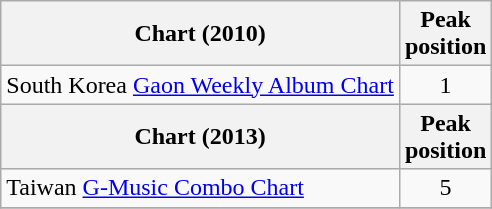<table class="wikitable">
<tr>
<th>Chart (2010)</th>
<th>Peak<br>position</th>
</tr>
<tr>
<td>South Korea <a href='#'>Gaon Weekly Album Chart</a></td>
<td align="center">1</td>
</tr>
<tr>
<th>Chart (2013)</th>
<th>Peak<br>position</th>
</tr>
<tr>
<td>Taiwan <a href='#'>G-Music Combo Chart</a></td>
<td align="center">5</td>
</tr>
<tr>
</tr>
</table>
